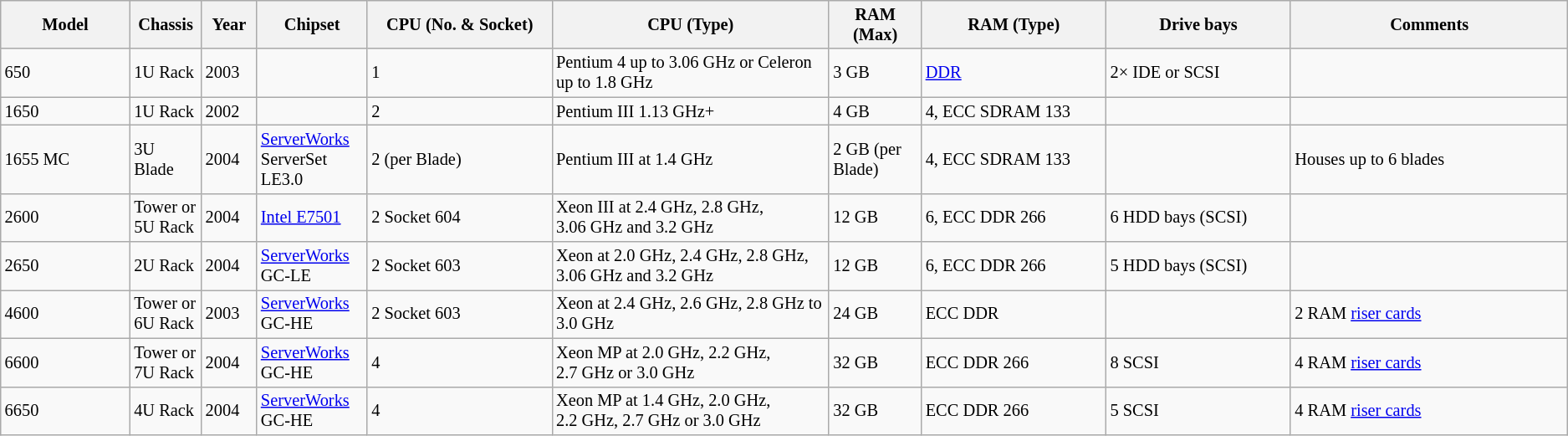<table class="wikitable collapsible collapsed" style="clear:both; font-size: 85%;">
<tr>
<th width="7%">Model</th>
<th width="3%">Chassis</th>
<th width="3%">Year</th>
<th width="5%">Chipset</th>
<th width="10%">CPU (No. & Socket)</th>
<th width="15%">CPU (Type)</th>
<th width="5%">RAM (Max)</th>
<th width="10%">RAM (Type)</th>
<th width="10%">Drive bays</th>
<th width="15%">Comments</th>
</tr>
<tr>
<td>650</td>
<td>1U Rack</td>
<td>2003</td>
<td></td>
<td>1</td>
<td>Pentium 4 up to 3.06 GHz or Celeron up to 1.8 GHz</td>
<td>3 GB</td>
<td><a href='#'>DDR</a></td>
<td>2× IDE or SCSI</td>
<td></td>
</tr>
<tr>
<td>1650</td>
<td>1U Rack</td>
<td>2002</td>
<td></td>
<td>2</td>
<td>Pentium III 1.13 GHz+</td>
<td>4 GB</td>
<td>4, ECC SDRAM 133</td>
<td></td>
<td></td>
</tr>
<tr>
<td>1655 MC</td>
<td>3U Blade</td>
<td>2004</td>
<td><a href='#'>ServerWorks</a> ServerSet LE3.0</td>
<td>2 (per Blade)</td>
<td>Pentium III at 1.4 GHz</td>
<td>2 GB (per Blade)</td>
<td>4, ECC SDRAM 133</td>
<td></td>
<td>Houses up to 6 blades</td>
</tr>
<tr>
<td>2600</td>
<td>Tower or 5U Rack</td>
<td>2004</td>
<td><a href='#'>Intel E7501</a></td>
<td>2 Socket 604</td>
<td>Xeon III at 2.4 GHz, 2.8 GHz, 3.06 GHz and 3.2 GHz</td>
<td>12 GB</td>
<td>6, ECC DDR 266</td>
<td>6 HDD bays (SCSI)</td>
<td></td>
</tr>
<tr>
<td>2650</td>
<td>2U Rack</td>
<td>2004</td>
<td><a href='#'>ServerWorks</a> GC-LE</td>
<td>2 Socket 603</td>
<td>Xeon at 2.0 GHz, 2.4 GHz, 2.8 GHz, 3.06 GHz and 3.2 GHz</td>
<td>12 GB</td>
<td>6, ECC DDR 266</td>
<td>5 HDD bays (SCSI)</td>
<td></td>
</tr>
<tr>
<td>4600</td>
<td>Tower or 6U Rack</td>
<td>2003</td>
<td><a href='#'>ServerWorks</a> GC-HE</td>
<td>2 Socket 603</td>
<td>Xeon at 2.4 GHz, 2.6 GHz, 2.8 GHz to 3.0 GHz</td>
<td>24 GB</td>
<td>ECC DDR</td>
<td></td>
<td>2 RAM <a href='#'>riser cards</a></td>
</tr>
<tr>
<td>6600</td>
<td>Tower or 7U Rack</td>
<td>2004</td>
<td><a href='#'>ServerWorks</a> GC-HE</td>
<td>4</td>
<td>Xeon MP at 2.0 GHz, 2.2 GHz, 2.7 GHz or 3.0 GHz</td>
<td>32 GB</td>
<td>ECC DDR 266</td>
<td>8 SCSI</td>
<td>4 RAM <a href='#'>riser cards</a></td>
</tr>
<tr>
<td>6650</td>
<td>4U Rack</td>
<td>2004</td>
<td><a href='#'>ServerWorks</a> GC-HE</td>
<td>4</td>
<td>Xeon MP at 1.4 GHz, 2.0 GHz, 2.2 GHz, 2.7 GHz or 3.0 GHz</td>
<td>32 GB</td>
<td>ECC DDR 266</td>
<td>5 SCSI</td>
<td>4 RAM <a href='#'>riser cards</a></td>
</tr>
</table>
